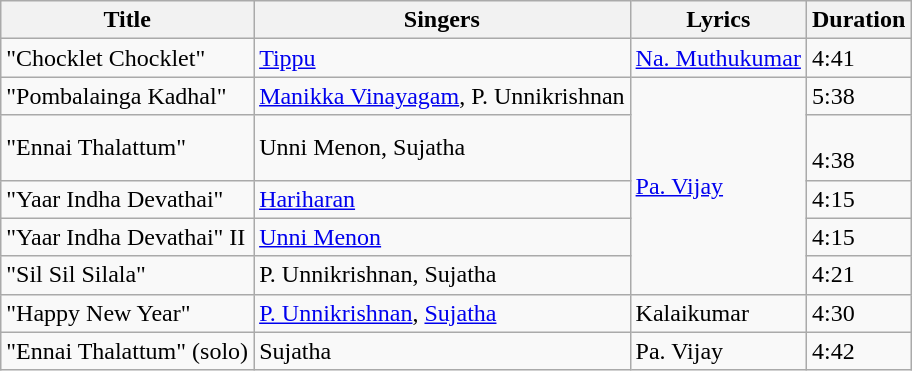<table class="wikitable">
<tr>
<th>Title</th>
<th>Singers</th>
<th>Lyrics</th>
<th>Duration</th>
</tr>
<tr>
<td>"Chocklet Chocklet"</td>
<td><a href='#'>Tippu</a></td>
<td><a href='#'>Na. Muthukumar</a></td>
<td>4:41</td>
</tr>
<tr>
<td>"Pombalainga Kadhal"</td>
<td><a href='#'>Manikka Vinayagam</a>, P. Unnikrishnan</td>
<td rowspan="5"><a href='#'>Pa. Vijay</a></td>
<td>5:38</td>
</tr>
<tr>
<td>"Ennai Thalattum"</td>
<td>Unni Menon, Sujatha</td>
<td><br>4:38</td>
</tr>
<tr>
<td>"Yaar Indha Devathai"</td>
<td><a href='#'>Hariharan</a></td>
<td>4:15</td>
</tr>
<tr>
<td>"Yaar Indha Devathai" II</td>
<td><a href='#'>Unni Menon</a></td>
<td>4:15</td>
</tr>
<tr>
<td>"Sil Sil Silala"</td>
<td>P. Unnikrishnan, Sujatha</td>
<td>4:21</td>
</tr>
<tr>
<td>"Happy New Year"</td>
<td><a href='#'>P. Unnikrishnan</a>, <a href='#'>Sujatha</a></td>
<td>Kalaikumar</td>
<td>4:30</td>
</tr>
<tr>
<td>"Ennai Thalattum" (solo)</td>
<td>Sujatha</td>
<td>Pa. Vijay</td>
<td>4:42</td>
</tr>
</table>
